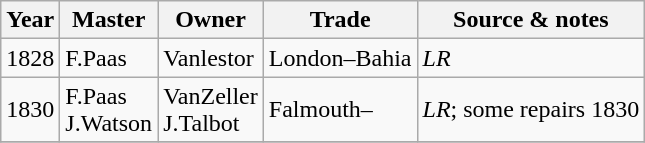<table class=" wikitable">
<tr>
<th>Year</th>
<th>Master</th>
<th>Owner</th>
<th>Trade</th>
<th>Source & notes</th>
</tr>
<tr>
<td>1828</td>
<td>F.Paas</td>
<td>Vanlestor</td>
<td>London–Bahia</td>
<td><em>LR</em></td>
</tr>
<tr>
<td>1830</td>
<td>F.Paas<br>J.Watson</td>
<td>VanZeller<br>J.Talbot</td>
<td>Falmouth–</td>
<td><em>LR</em>; some repairs 1830</td>
</tr>
<tr>
</tr>
</table>
